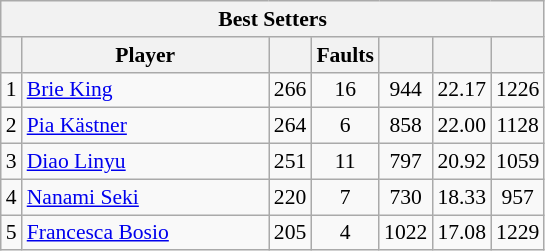<table class="wikitable sortable" style=font-size:90%>
<tr>
<th colspan=7>Best Setters</th>
</tr>
<tr>
<th></th>
<th width=158>Player</th>
<th width=20></th>
<th width=20>Faults</th>
<th width=20></th>
<th width=20></th>
<th width=20></th>
</tr>
<tr>
<td>1</td>
<td> <a href='#'>Brie King</a></td>
<td align=center>266</td>
<td align=center>16</td>
<td align=center>944</td>
<td align=center>22.17</td>
<td align=center>1226</td>
</tr>
<tr>
<td>2</td>
<td> <a href='#'>Pia Kästner</a></td>
<td align=center>264</td>
<td align=center>6</td>
<td align=center>858</td>
<td align=center>22.00</td>
<td align=center>1128</td>
</tr>
<tr>
<td>3</td>
<td> <a href='#'>Diao Linyu</a></td>
<td align=center>251</td>
<td align=center>11</td>
<td align=center>797</td>
<td align=center>20.92</td>
<td align=center>1059</td>
</tr>
<tr>
<td>4</td>
<td> <a href='#'>Nanami Seki</a></td>
<td align=center>220</td>
<td align=center>7</td>
<td align=center>730</td>
<td align=center>18.33</td>
<td align=center>957</td>
</tr>
<tr>
<td>5</td>
<td> <a href='#'>Francesca Bosio</a></td>
<td align=center>205</td>
<td align=center>4</td>
<td align=center>1022</td>
<td align=center>17.08</td>
<td align=center>1229</td>
</tr>
</table>
